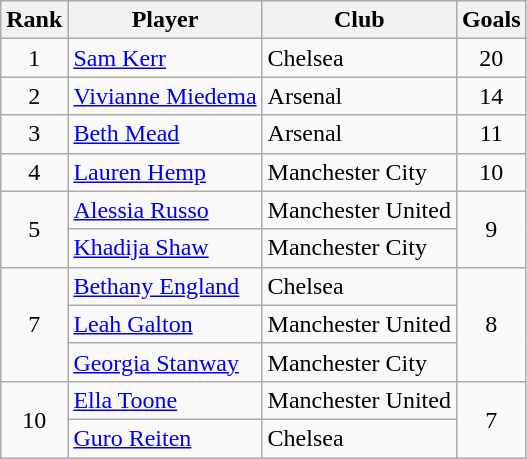<table class="wikitable" style="text-align:center">
<tr>
<th>Rank</th>
<th>Player</th>
<th>Club</th>
<th>Goals</th>
</tr>
<tr>
<td>1</td>
<td align="left"> <a href='#'>Sam Kerr</a></td>
<td align="left">Chelsea</td>
<td>20</td>
</tr>
<tr>
<td>2</td>
<td align="left"> <a href='#'>Vivianne Miedema</a></td>
<td align="left">Arsenal</td>
<td>14</td>
</tr>
<tr>
<td>3</td>
<td align="left"> <a href='#'>Beth Mead</a></td>
<td align="left">Arsenal</td>
<td>11</td>
</tr>
<tr>
<td>4</td>
<td align="left"> <a href='#'>Lauren Hemp</a></td>
<td align="left">Manchester City</td>
<td>10</td>
</tr>
<tr>
<td rowspan=2>5</td>
<td align="left"> <a href='#'>Alessia Russo</a></td>
<td align="left">Manchester United</td>
<td rowspan=2>9</td>
</tr>
<tr>
<td align="left"> <a href='#'>Khadija Shaw</a></td>
<td align="left">Manchester City</td>
</tr>
<tr>
<td rowspan=3>7</td>
<td align="left"> <a href='#'>Bethany England</a></td>
<td align="left">Chelsea</td>
<td rowspan=3>8</td>
</tr>
<tr>
<td align="left"> <a href='#'>Leah Galton</a></td>
<td align="left">Manchester United</td>
</tr>
<tr>
<td align="left"> <a href='#'>Georgia Stanway</a></td>
<td align="left">Manchester City</td>
</tr>
<tr>
<td rowspan=2>10</td>
<td align="left"> <a href='#'>Ella Toone</a></td>
<td align="left">Manchester United</td>
<td rowspan=2>7</td>
</tr>
<tr>
<td align="left"> <a href='#'>Guro Reiten</a></td>
<td align="left">Chelsea</td>
</tr>
</table>
